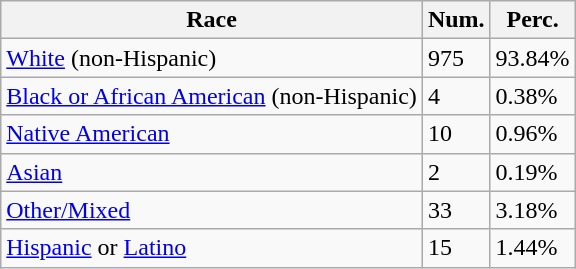<table class="wikitable">
<tr>
<th>Race</th>
<th>Num.</th>
<th>Perc.</th>
</tr>
<tr>
<td><a href='#'>White</a> (non-Hispanic)</td>
<td>975</td>
<td>93.84%</td>
</tr>
<tr>
<td><a href='#'>Black or African American</a> (non-Hispanic)</td>
<td>4</td>
<td>0.38%</td>
</tr>
<tr>
<td><a href='#'>Native American</a></td>
<td>10</td>
<td>0.96%</td>
</tr>
<tr>
<td><a href='#'>Asian</a></td>
<td>2</td>
<td>0.19%</td>
</tr>
<tr>
<td><a href='#'>Other/Mixed</a></td>
<td>33</td>
<td>3.18%</td>
</tr>
<tr>
<td><a href='#'>Hispanic</a> or <a href='#'>Latino</a></td>
<td>15</td>
<td>1.44%</td>
</tr>
</table>
